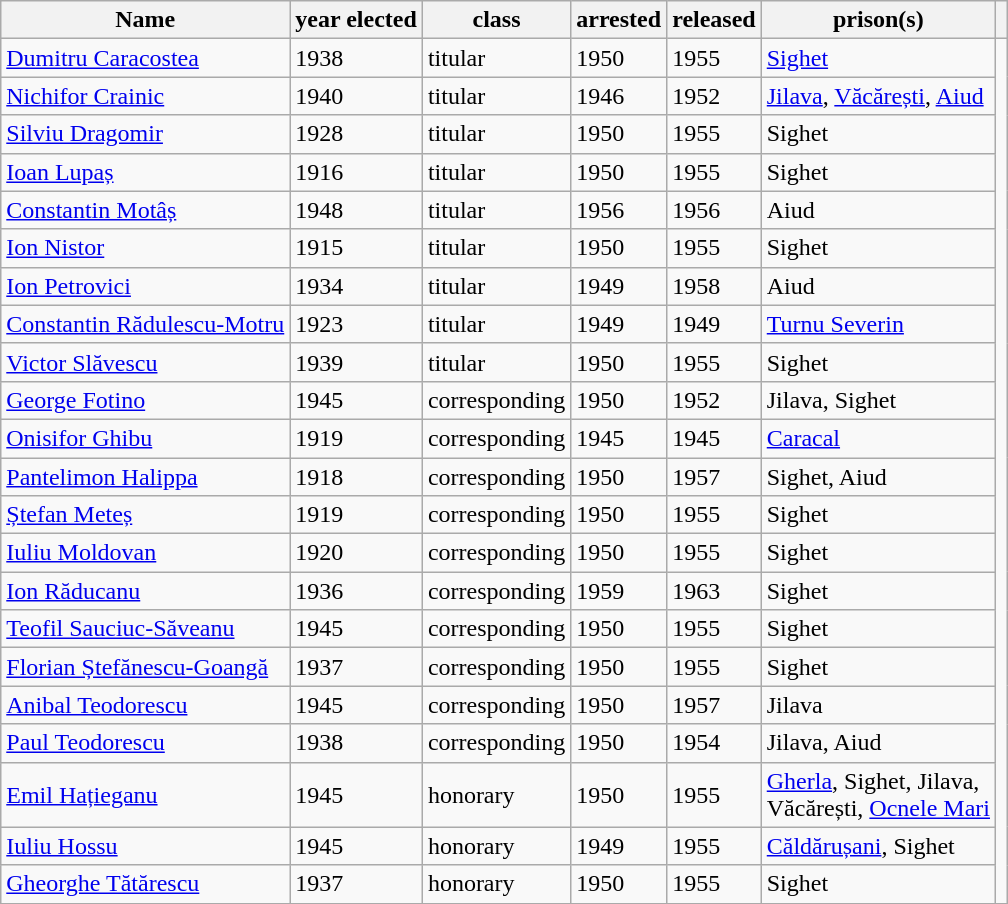<table class="wikitable sortable">
<tr>
<th>Name</th>
<th class="sortable">year elected</th>
<th>class</th>
<th>arrested</th>
<th>released</th>
<th>prison(s)</th>
<th class="unsortable"></th>
</tr>
<tr>
<td><a href='#'>Dumitru Caracostea</a></td>
<td>1938</td>
<td>titular</td>
<td>1950</td>
<td>1955</td>
<td><a href='#'>Sighet</a></td>
</tr>
<tr>
<td><a href='#'>Nichifor Crainic</a></td>
<td>1940</td>
<td>titular</td>
<td>1946</td>
<td>1952</td>
<td><a href='#'>Jilava</a>, <a href='#'>Văcărești</a>, <a href='#'>Aiud</a></td>
</tr>
<tr>
<td><a href='#'>Silviu Dragomir</a></td>
<td>1928</td>
<td>titular</td>
<td>1950</td>
<td>1955</td>
<td>Sighet</td>
</tr>
<tr>
<td><a href='#'>Ioan Lupaș</a></td>
<td>1916</td>
<td>titular</td>
<td>1950</td>
<td>1955</td>
<td>Sighet</td>
</tr>
<tr>
<td><a href='#'>Constantin Motâș</a></td>
<td>1948</td>
<td>titular</td>
<td>1956</td>
<td>1956</td>
<td>Aiud</td>
</tr>
<tr>
<td><a href='#'>Ion Nistor</a></td>
<td>1915</td>
<td>titular</td>
<td>1950</td>
<td>1955</td>
<td>Sighet</td>
</tr>
<tr>
<td><a href='#'>Ion Petrovici</a></td>
<td>1934</td>
<td>titular</td>
<td>1949</td>
<td>1958</td>
<td>Aiud</td>
</tr>
<tr>
<td><a href='#'>Constantin Rădulescu-Motru</a></td>
<td>1923</td>
<td>titular</td>
<td>1949</td>
<td>1949</td>
<td><a href='#'>Turnu Severin</a></td>
</tr>
<tr>
<td><a href='#'>Victor Slăvescu</a></td>
<td>1939</td>
<td>titular</td>
<td>1950</td>
<td>1955</td>
<td>Sighet</td>
</tr>
<tr>
<td><a href='#'>George Fotino</a></td>
<td>1945</td>
<td>corresponding</td>
<td>1950</td>
<td>1952</td>
<td>Jilava, Sighet</td>
</tr>
<tr>
<td><a href='#'>Onisifor Ghibu</a></td>
<td>1919</td>
<td>corresponding</td>
<td>1945</td>
<td>1945</td>
<td><a href='#'>Caracal</a></td>
</tr>
<tr>
<td><a href='#'>Pantelimon Halippa</a></td>
<td>1918</td>
<td>corresponding</td>
<td>1950</td>
<td>1957</td>
<td>Sighet, Aiud</td>
</tr>
<tr>
<td><a href='#'>Ștefan Meteș</a></td>
<td>1919</td>
<td>corresponding</td>
<td>1950</td>
<td>1955</td>
<td>Sighet</td>
</tr>
<tr>
<td><a href='#'>Iuliu Moldovan</a></td>
<td>1920</td>
<td>corresponding</td>
<td>1950</td>
<td>1955</td>
<td>Sighet</td>
</tr>
<tr>
<td><a href='#'>Ion Răducanu</a></td>
<td>1936</td>
<td>corresponding</td>
<td>1959</td>
<td>1963</td>
<td>Sighet</td>
</tr>
<tr>
<td><a href='#'>Teofil Sauciuc-Săveanu</a></td>
<td>1945</td>
<td>corresponding</td>
<td>1950</td>
<td>1955</td>
<td>Sighet</td>
</tr>
<tr>
<td><a href='#'>Florian Ștefănescu-Goangă</a></td>
<td>1937</td>
<td>corresponding</td>
<td>1950</td>
<td>1955</td>
<td>Sighet</td>
</tr>
<tr>
<td><a href='#'>Anibal Teodorescu</a></td>
<td>1945</td>
<td>corresponding</td>
<td>1950</td>
<td>1957</td>
<td>Jilava</td>
</tr>
<tr>
<td><a href='#'>Paul Teodorescu</a></td>
<td>1938</td>
<td>corresponding</td>
<td>1950</td>
<td>1954</td>
<td>Jilava, Aiud</td>
</tr>
<tr>
<td><a href='#'>Emil Hațieganu</a></td>
<td>1945</td>
<td>honorary</td>
<td>1950</td>
<td>1955</td>
<td><a href='#'>Gherla</a>, Sighet, Jilava,<br>Văcărești, <a href='#'>Ocnele Mari</a></td>
</tr>
<tr>
<td><a href='#'>Iuliu Hossu</a></td>
<td>1945</td>
<td>honorary</td>
<td>1949</td>
<td>1955</td>
<td><a href='#'>Căldărușani</a>, Sighet</td>
</tr>
<tr>
<td><a href='#'>Gheorghe Tătărescu</a></td>
<td>1937</td>
<td>honorary</td>
<td>1950</td>
<td>1955</td>
<td>Sighet</td>
</tr>
<tr>
</tr>
</table>
